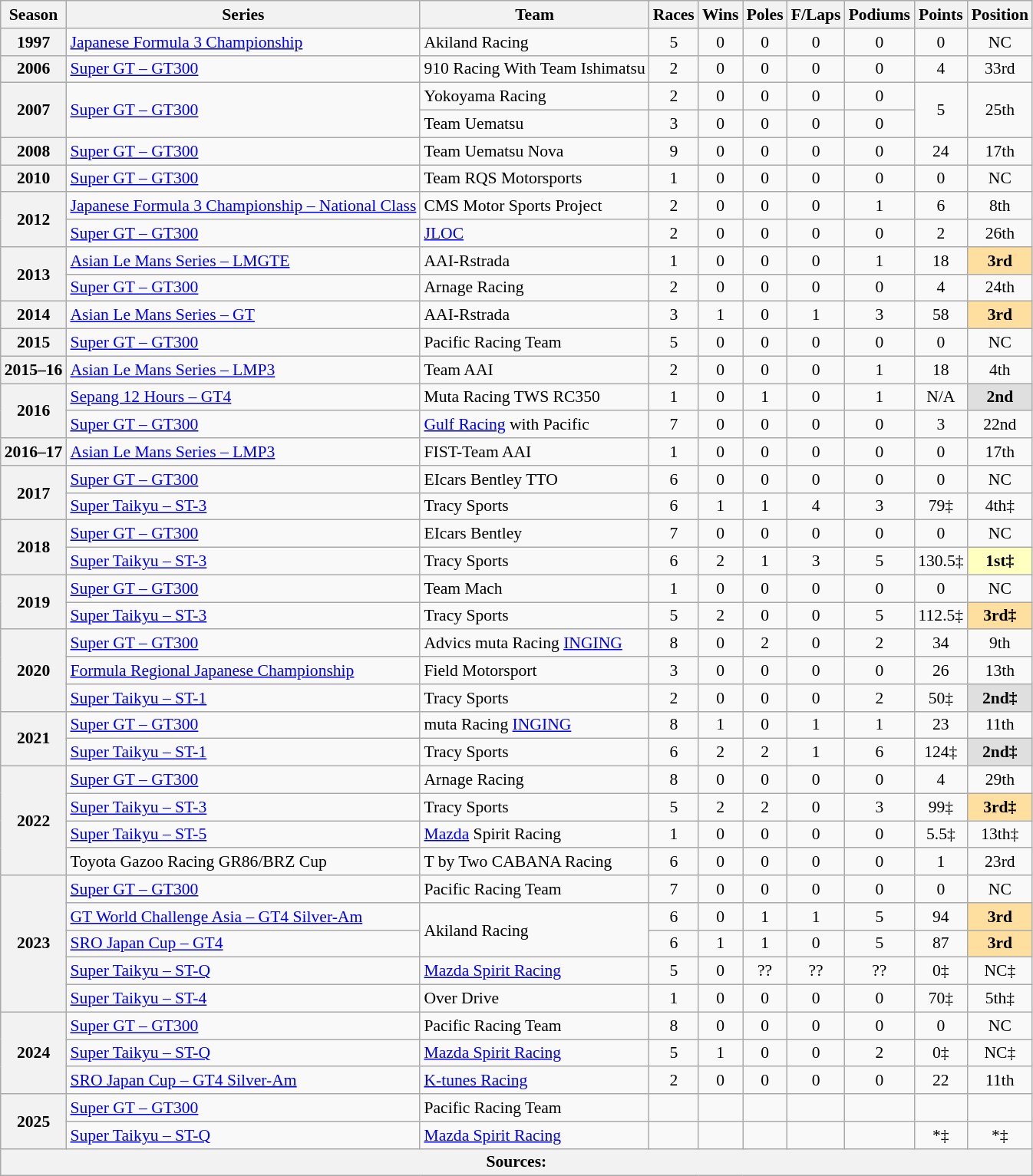<table class="wikitable" style="font-size: 90%; text-align:center">
<tr>
<th>Season</th>
<th>Series</th>
<th>Team</th>
<th>Races</th>
<th>Wins</th>
<th>Poles</th>
<th>F/Laps</th>
<th>Podiums</th>
<th>Points</th>
<th>Position</th>
</tr>
<tr>
<th>1997</th>
<td align="left"><a href='#'>Japanese Formula 3 Championship</a></td>
<td align="left">Akiland Racing</td>
<td>5</td>
<td>0</td>
<td>0</td>
<td>0</td>
<td>0</td>
<td>0</td>
<td>NC</td>
</tr>
<tr>
<th>2006</th>
<td align="left"><a href='#'>Super GT – GT300</a></td>
<td align="left">910 Racing With Team Ishimatsu</td>
<td>2</td>
<td>0</td>
<td>0</td>
<td>0</td>
<td>0</td>
<td>4</td>
<td>33rd</td>
</tr>
<tr>
<th rowspan="2">2007</th>
<td align="left" rowspan="2"><a href='#'>Super GT – GT300</a></td>
<td align="left">Yokoyama Racing</td>
<td>2</td>
<td>0</td>
<td>0</td>
<td>0</td>
<td>0</td>
<td rowspan="2">5</td>
<td rowspan="2">25th</td>
</tr>
<tr>
<td align="left">Team Uematsu</td>
<td>3</td>
<td>0</td>
<td>0</td>
<td>0</td>
<td>0</td>
</tr>
<tr>
<th>2008</th>
<td align="left"><a href='#'>Super GT – GT300</a></td>
<td align="left">Team Uematsu Nova</td>
<td>9</td>
<td>0</td>
<td>0</td>
<td>0</td>
<td>0</td>
<td>24</td>
<td>17th</td>
</tr>
<tr>
<th>2010</th>
<td align="left"><a href='#'>Super GT – GT300</a></td>
<td align="left">Team RQS Motorsports</td>
<td>1</td>
<td>0</td>
<td>0</td>
<td>0</td>
<td>0</td>
<td>0</td>
<td>NC</td>
</tr>
<tr>
<th rowspan="2">2012</th>
<td align="left"><a href='#'>Japanese Formula 3 Championship – National Class</a></td>
<td align="left">CMS Motor Sports Project</td>
<td>2</td>
<td>0</td>
<td>0</td>
<td>0</td>
<td>1</td>
<td>6</td>
<td>8th</td>
</tr>
<tr>
<td align="left"><a href='#'>Super GT – GT300</a></td>
<td align="left"><a href='#'>JLOC</a></td>
<td>2</td>
<td>0</td>
<td>0</td>
<td>0</td>
<td>0</td>
<td>2</td>
<td>26th</td>
</tr>
<tr>
<th rowspan="2">2013</th>
<td align="left"><a href='#'>Asian Le Mans Series – LMGTE</a></td>
<td align="left">AAI-Rstrada</td>
<td>1</td>
<td>0</td>
<td>0</td>
<td>0</td>
<td>1</td>
<td>18</td>
<td style="background:#ffdf9f"><strong>3rd</strong></td>
</tr>
<tr>
<td align="left"><a href='#'>Super GT – GT300</a></td>
<td align="left">Arnage Racing</td>
<td>2</td>
<td>0</td>
<td>0</td>
<td>0</td>
<td>0</td>
<td>4</td>
<td>24th</td>
</tr>
<tr>
<th>2014</th>
<td align="left"><a href='#'>Asian Le Mans Series – GT</a></td>
<td align="left">AAI-Rstrada</td>
<td>3</td>
<td>1</td>
<td>0</td>
<td>1</td>
<td>3</td>
<td>58</td>
<td style="background:#ffdf9f"><strong>3rd</strong></td>
</tr>
<tr>
<th>2015</th>
<td align="left"><a href='#'>Super GT – GT300</a></td>
<td align="left">Pacific Racing Team</td>
<td>5</td>
<td>0</td>
<td>0</td>
<td>0</td>
<td>0</td>
<td>0</td>
<td>NC</td>
</tr>
<tr>
<th>2015–16</th>
<td align="left"><a href='#'>Asian Le Mans Series – LMP3</a></td>
<td align="left">Team AAI</td>
<td>2</td>
<td>0</td>
<td>0</td>
<td>0</td>
<td>1</td>
<td>18</td>
<td>4th</td>
</tr>
<tr>
<th rowspan="2">2016</th>
<td align="left"><a href='#'>Sepang 12 Hours – GT4</a></td>
<td align="left">Muta Racing TWS RC350</td>
<td>1</td>
<td>0</td>
<td>1</td>
<td>0</td>
<td>1</td>
<td>N/A</td>
<td style="background:#dfdfdf"><strong>2nd</strong></td>
</tr>
<tr>
<td align="left"><a href='#'>Super GT – GT300</a></td>
<td align="left"><a href='#'>Gulf Racing</a> with Pacific</td>
<td>7</td>
<td>0</td>
<td>0</td>
<td>0</td>
<td>0</td>
<td>3</td>
<td>22nd</td>
</tr>
<tr>
<th>2016–17</th>
<td align="left"><a href='#'>Asian Le Mans Series – LMP3</a></td>
<td align="left">FIST-Team AAI</td>
<td>1</td>
<td>0</td>
<td>0</td>
<td>0</td>
<td>0</td>
<td>0</td>
<td>17th</td>
</tr>
<tr>
<th rowspan="2">2017</th>
<td align="left"><a href='#'>Super GT – GT300</a></td>
<td align="left">EIcars Bentley TTO</td>
<td>6</td>
<td>0</td>
<td>0</td>
<td>0</td>
<td>0</td>
<td>0</td>
<td>NC</td>
</tr>
<tr>
<td align=left><a href='#'>Super Taikyu – ST-3</a></td>
<td align=left>Tracy Sports</td>
<td>6</td>
<td>1</td>
<td>1</td>
<td>4</td>
<td>3</td>
<td>79‡</td>
<td>4th‡</td>
</tr>
<tr>
<th rowspan="2">2018</th>
<td align="left"><a href='#'>Super GT – GT300</a></td>
<td align="left">EIcars Bentley</td>
<td>7</td>
<td>0</td>
<td>0</td>
<td>0</td>
<td>0</td>
<td>0</td>
<td>NC</td>
</tr>
<tr>
<td align=left><a href='#'>Super Taikyu – ST-3</a></td>
<td align=left>Tracy Sports</td>
<td>6</td>
<td>2</td>
<td>1</td>
<td>3</td>
<td>5</td>
<td>130.5‡</td>
<td style="background:#FFFFBF"><strong>1st‡</strong></td>
</tr>
<tr>
<th rowspan="2">2019</th>
<td align="left"><a href='#'>Super GT – GT300</a></td>
<td align="left">Team Mach</td>
<td>1</td>
<td>0</td>
<td>0</td>
<td>0</td>
<td>0</td>
<td>0</td>
<td>NC</td>
</tr>
<tr>
<td align=left><a href='#'>Super Taikyu – ST-3</a></td>
<td align=left>Tracy Sports</td>
<td>5</td>
<td>2</td>
<td>0</td>
<td>0</td>
<td>5</td>
<td>112.5‡</td>
<td style="background:#ffdf9f"><strong>3rd‡</strong></td>
</tr>
<tr>
<th rowspan="3">2020</th>
<td align="left"><a href='#'>Super GT – GT300</a></td>
<td align="left">Advics muta Racing <a href='#'>INGING</a></td>
<td>8</td>
<td>0</td>
<td>2</td>
<td>0</td>
<td>2</td>
<td>34</td>
<td>9th</td>
</tr>
<tr>
<td align="left"><a href='#'>Formula Regional Japanese Championship</a></td>
<td align="left">Field Motorsport</td>
<td>3</td>
<td>0</td>
<td>0</td>
<td>0</td>
<td>0</td>
<td>26</td>
<td>13th</td>
</tr>
<tr>
<td align=left><a href='#'>Super Taikyu – ST-1</a></td>
<td align=left>Tracy Sports</td>
<td>2</td>
<td>0</td>
<td>0</td>
<td>0</td>
<td>2</td>
<td>50‡</td>
<td style="background:#dfdfdf"><strong>2nd‡</strong></td>
</tr>
<tr>
<th rowspan="2">2021</th>
<td align="left"><a href='#'>Super GT – GT300</a></td>
<td align="left">muta Racing <a href='#'>INGING</a></td>
<td>8</td>
<td>1</td>
<td>0</td>
<td>1</td>
<td>1</td>
<td>23</td>
<td>11th</td>
</tr>
<tr>
<td align=left><a href='#'>Super Taikyu – ST-1</a></td>
<td align=left>Tracy Sports</td>
<td>6</td>
<td>2</td>
<td>2</td>
<td>1</td>
<td>6</td>
<td>124‡</td>
<td style="background:#dfdfdf"><strong>2nd‡</strong></td>
</tr>
<tr>
<th rowspan="4">2022</th>
<td align="left"><a href='#'>Super GT – GT300</a></td>
<td align="left">Arnage Racing</td>
<td>8</td>
<td>0</td>
<td>0</td>
<td>0</td>
<td>0</td>
<td>4</td>
<td>29th</td>
</tr>
<tr>
<td align=left><a href='#'>Super Taikyu – ST-3</a></td>
<td align=left>Tracy Sports</td>
<td>5</td>
<td>2</td>
<td>2</td>
<td>0</td>
<td>3</td>
<td>99‡</td>
<td style="background:#ffdf9f"><strong>3rd‡</strong></td>
</tr>
<tr>
<td align=left><a href='#'>Super Taikyu – ST-5</a></td>
<td align=left><a href='#'>Mazda</a> Spirit Racing</td>
<td>1</td>
<td>0</td>
<td>0</td>
<td>0</td>
<td>0</td>
<td>5.5‡</td>
<td>13th‡</td>
</tr>
<tr>
<td align=left>Toyota Gazoo Racing GR86/BRZ Cup</td>
<td align=left>T by Two CABANA Racing</td>
<td>6</td>
<td>0</td>
<td>0</td>
<td>0</td>
<td>0</td>
<td>1</td>
<td>23rd</td>
</tr>
<tr>
<th rowspan="5">2023</th>
<td align="left"><a href='#'>Super GT – GT300</a></td>
<td align="left">Pacific Racing Team</td>
<td>7</td>
<td>0</td>
<td>0</td>
<td>0</td>
<td>0</td>
<td>0</td>
<td>NC</td>
</tr>
<tr>
<td align="left"><a href='#'>GT World Challenge Asia – GT4 Silver-Am</a></td>
<td align="left" rowspan="2">Akiland Racing</td>
<td>6</td>
<td>0</td>
<td>1</td>
<td>1</td>
<td>5</td>
<td>94</td>
<td style="background:#ffdf9f"><strong>3rd</strong></td>
</tr>
<tr>
<td align=left><a href='#'>SRO Japan Cup – GT4</a></td>
<td>6</td>
<td>1</td>
<td>1</td>
<td>0</td>
<td>5</td>
<td>87</td>
<td style="background:#ffdf9f"><strong>3rd</strong></td>
</tr>
<tr>
<td align=left><a href='#'>Super Taikyu – ST-Q</a></td>
<td align=left><a href='#'>Mazda Spirit Racing</a></td>
<td>5</td>
<td>0</td>
<td>??</td>
<td>??</td>
<td>??</td>
<td>0‡</td>
<td>NC‡</td>
</tr>
<tr>
<td align=left><a href='#'>Super Taikyu – ST-4</a></td>
<td align=left>Over Drive</td>
<td>1</td>
<td>0</td>
<td>0</td>
<td>0</td>
<td>0</td>
<td>70‡</td>
<td>5th‡</td>
</tr>
<tr>
<th rowspan="3">2024</th>
<td align="left"><a href='#'>Super GT – GT300</a></td>
<td align="left">Pacific Racing Team</td>
<td>8</td>
<td>0</td>
<td>0</td>
<td>0</td>
<td>0</td>
<td>0</td>
<td>NC</td>
</tr>
<tr>
<td align=left><a href='#'>Super Taikyu – ST-Q</a></td>
<td align=left><a href='#'>Mazda Spirit Racing</a></td>
<td>5</td>
<td>1</td>
<td>0</td>
<td>0</td>
<td>2</td>
<td>0‡</td>
<td>NC‡</td>
</tr>
<tr>
<td align=left><a href='#'>SRO Japan Cup – GT4 Silver-Am</a></td>
<td align=left><a href='#'>K-tunes Racing</a></td>
<td>2</td>
<td>0</td>
<td>0</td>
<td>0</td>
<td>0</td>
<td>22</td>
<td>11th</td>
</tr>
<tr>
<th rowspan="2">2025</th>
<td align="left"><a href='#'>Super GT – GT300</a></td>
<td align="left">Pacific Racing Team</td>
<td></td>
<td></td>
<td></td>
<td></td>
<td></td>
<td></td>
<td></td>
</tr>
<tr>
<td align=left><a href='#'>Super Taikyu – ST-Q</a></td>
<td align=left><a href='#'>Mazda Spirit Racing</a></td>
<td></td>
<td></td>
<td></td>
<td></td>
<td></td>
<td>*‡</td>
<td>*‡</td>
</tr>
<tr>
<th colspan="10">Sources:</th>
</tr>
</table>
